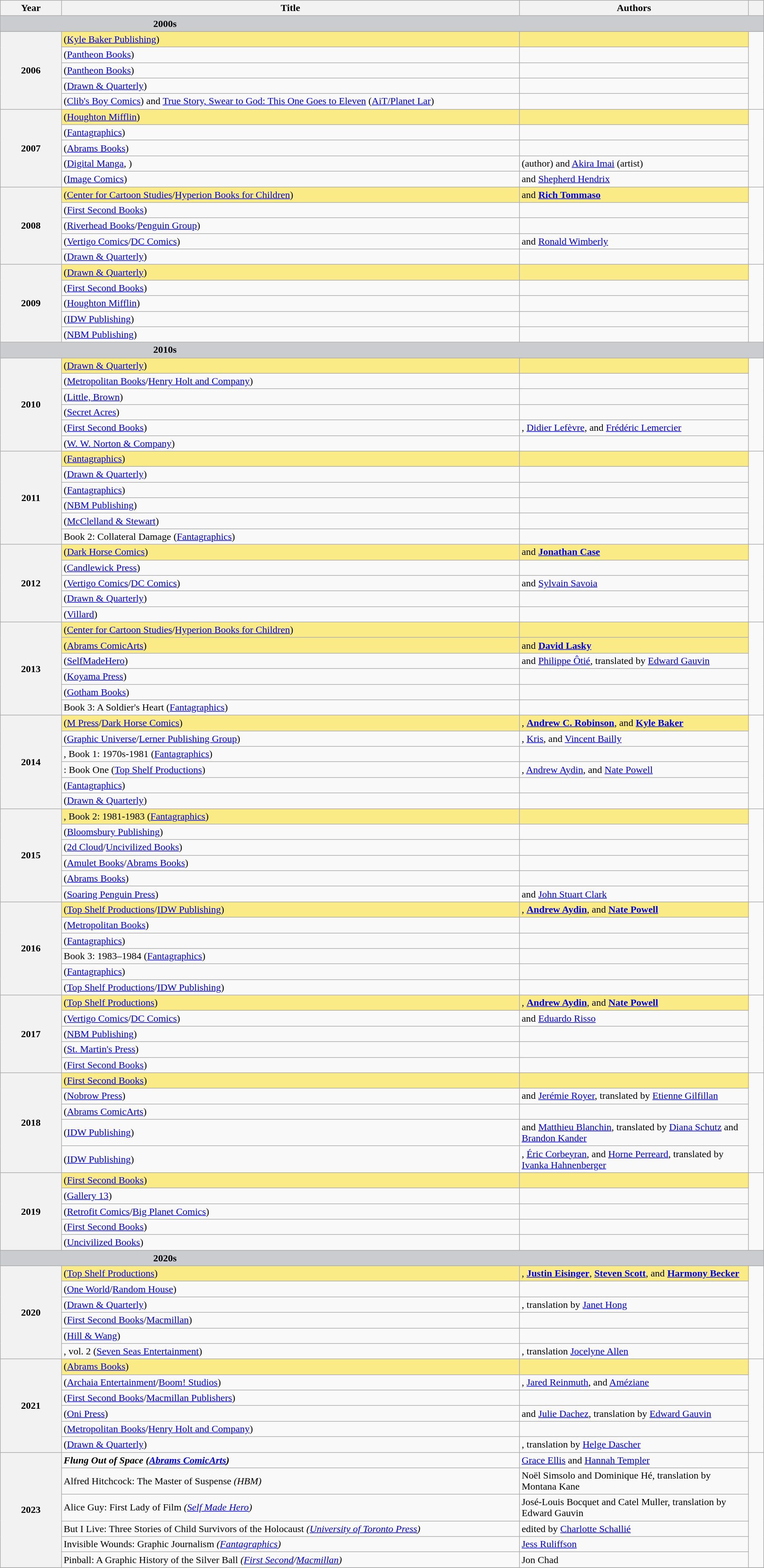<table class="wikitable sortable" style="text-align:left;">
<tr>
<th scope="col" style="width:8%;">Year</th>
<th scope="col" style="width:60%;">Title</th>
<th scope="col" style="width:30%;">Authors</th>
<th scope="col" style="width:2%;" class="unsortable"></th>
</tr>
<tr>
<td colspan=4 data-sort-value="ω" style="background-color:#CACCD0; font-weight:bold; padding-left:20%">2000s</td>
</tr>
<tr>
</tr>
<tr>
<th scope="row" rowspan=5 style="text-align:center">2006</th>
<td style="background:#FAEB86;"> (<a href='#'>Kyle Baker Publishing</a>)</td>
<td style="background:#FAEB86;"></td>
<td rowspan=5></td>
</tr>
<tr>
<td style="background:;"> (<a href='#'>Pantheon Books</a>)</td>
<td style="background:;"></td>
</tr>
<tr>
<td style="background:;"> (<a href='#'>Pantheon Books</a>)</td>
<td style="background:;"></td>
</tr>
<tr>
<td style="background:;"> (<a href='#'>Drawn & Quarterly</a>)</td>
<td style="background:;"></td>
</tr>
<tr>
<td style="background:;"> (<a href='#'>Clib's Boy Comics</a>) and <a href='#'>True Story, Swear to God: This One Goes to Eleven</a> (<a href='#'>AiT/Planet Lar</a>)</td>
<td style="background:;"></td>
</tr>
<tr>
<th scope="row" rowspan=5 style="text-align:center">2007</th>
<td style="background:#FAEB86;"> (<a href='#'>Houghton Mifflin</a>)</td>
<td style="background:#FAEB86;"></td>
<td rowspan=5></td>
</tr>
<tr>
<td style="background:;"> (<a href='#'>Fantagraphics</a>)</td>
<td style="background:;"></td>
</tr>
<tr>
<td style="background:;"> (<a href='#'>Abrams Books</a>)</td>
<td style="background:;"></td>
</tr>
<tr>
<td style="background:;"> (<a href='#'>Digital Manga</a>, )</td>
<td style="background:;"> (author) and <a href='#'>Akira Imai</a> (artist)</td>
</tr>
<tr>
<td style="background:;"> (<a href='#'>Image Comics</a>)</td>
<td style="background:;"> and <a href='#'>Shepherd Hendrix</a></td>
</tr>
<tr>
<th scope="row" rowspan=5 style="text-align:center">2008</th>
<td style="background:#FAEB86;"> (<a href='#'>Center for Cartoon Studies</a>/<a href='#'>Hyperion Books for Children</a>)</td>
<td style="background:#FAEB86;"> and <strong><a href='#'>Rich Tommaso</a></strong></td>
<td rowspan=5></td>
</tr>
<tr>
<td style="background:;"> (<a href='#'>First Second Books</a>)</td>
<td style="background:;"></td>
</tr>
<tr>
<td style="background:;"> (<a href='#'>Riverhead Books</a>/<a href='#'>Penguin Group</a>)</td>
<td style="background:;"></td>
</tr>
<tr>
<td style="background:;"> (<a href='#'>Vertigo Comics</a>/<a href='#'>DC Comics</a>)</td>
<td style="background:;"> and <a href='#'>Ronald Wimberly</a></td>
</tr>
<tr>
<td style="background:;"> (<a href='#'>Drawn & Quarterly</a>)</td>
<td style="background:;"></td>
</tr>
<tr>
<th scope="row" rowspan=5 style="text-align:center">2009</th>
<td style="background:#FAEB86;"> (<a href='#'>Drawn & Quarterly</a>)</td>
<td style="background:#FAEB86;"></td>
<td rowspan=5></td>
</tr>
<tr>
<td style="background:;"> (<a href='#'>First Second Books</a>)</td>
<td style="background:;"></td>
</tr>
<tr>
<td style="background:;"> (<a href='#'>Houghton Mifflin</a>)</td>
<td style="background:;"></td>
</tr>
<tr>
<td style="background:;"> (<a href='#'>IDW Publishing</a>)</td>
<td style="background:;"></td>
</tr>
<tr>
<td style="background:;"> (<a href='#'>NBM Publishing</a>)</td>
<td style="background:;"></td>
</tr>
<tr>
<td colspan=4 data-sort-value="ω" style="background-color:#CACCD0; font-weight:bold; padding-left:20%">2010s</td>
</tr>
<tr>
<th scope="row" rowspan=6 style="text-align:center">2010</th>
<td style="background:#FAEB86;"> (<a href='#'>Drawn & Quarterly</a>)</td>
<td style="background:#FAEB86;"></td>
<td rowspan=6></td>
</tr>
<tr>
<td style="background:;"> (<a href='#'>Metropolitan Books</a>/<a href='#'>Henry Holt and Company</a>)</td>
<td style="background:;"></td>
</tr>
<tr>
<td style="background:;"> (<a href='#'>Little, Brown</a>)</td>
<td style="background:;"></td>
</tr>
<tr>
<td style="background:;"> (<a href='#'>Secret Acres</a>)</td>
<td style="background:;"></td>
</tr>
<tr>
<td style="background:;"> (<a href='#'>First Second Books</a>)</td>
<td style="background:;">, <a href='#'>Didier Lefèvre</a>, and <a href='#'>Frédéric Lemercier</a></td>
</tr>
<tr>
<td style="background:;"> (<a href='#'>W. W. Norton & Company</a>)</td>
<td style="background:;"></td>
</tr>
<tr>
<th scope="row" rowspan=6 style="text-align:center">2011</th>
<td style="background:#FAEB86;"> (<a href='#'>Fantagraphics</a>)</td>
<td style="background:#FAEB86;"></td>
<td rowspan=6></td>
</tr>
<tr>
<td style="background:;"> (<a href='#'>Drawn & Quarterly</a>)</td>
<td style="background:;"></td>
</tr>
<tr>
<td style="background:;"> (<a href='#'>Fantagraphics</a>)</td>
<td style="background:;"></td>
</tr>
<tr>
<td style="background:;"> (<a href='#'>NBM Publishing</a>)</td>
<td style="background:;"></td>
</tr>
<tr>
<td style="background:;"> (<a href='#'>McClelland & Stewart</a>)</td>
<td style="background:;"></td>
</tr>
<tr>
<td style="background:;"> Book 2: Collateral Damage (<a href='#'>Fantagraphics</a>)</td>
<td style="background:;"></td>
</tr>
<tr>
<th scope="row" rowspan=5 style="text-align:center">2012</th>
<td style="background:#FAEB86;"> (<a href='#'>Dark Horse Comics</a>)</td>
<td style="background:#FAEB86;"> and <strong><a href='#'>Jonathan Case</a></strong></td>
<td rowspan=5></td>
</tr>
<tr>
<td style="background:;"> (<a href='#'>Candlewick Press</a>)</td>
<td style="background:;"></td>
</tr>
<tr>
<td style="background:;"> (<a href='#'>Vertigo Comics</a>/<a href='#'>DC Comics</a>)</td>
<td style="background:;"> and <a href='#'>Sylvain Savoia</a></td>
</tr>
<tr>
<td style="background:;"> (<a href='#'>Drawn & Quarterly</a>)</td>
<td style="background:;"></td>
</tr>
<tr>
<td style="background:;"> (<a href='#'>Villard</a>)</td>
<td style="background:;"></td>
</tr>
<tr>
<th scope="row" rowspan=6 style="text-align:center">2013</th>
<td style="background:#FAEB86;"> (<a href='#'>Center for Cartoon Studies</a>/<a href='#'>Hyperion Books for Children</a>) </td>
<td style="background:#FAEB86;"></td>
<td rowspan=6></td>
</tr>
<tr>
<td style="background:#FAEB86;"> (<a href='#'>Abrams ComicArts</a>) </td>
<td style="background:#FAEB86;"> and <strong><a href='#'>David Lasky</a></strong></td>
</tr>
<tr>
<td style="background:;"> (<a href='#'>SelfMadeHero</a>)</td>
<td style="background:;"> and <a href='#'>Philippe Ôtié</a>, translated by <a href='#'>Edward Gauvin</a></td>
</tr>
<tr>
<td style="background:;"> (<a href='#'>Koyama Press</a>)</td>
<td style="background:;"></td>
</tr>
<tr>
<td style="background:;"> (<a href='#'>Gotham Books</a>)</td>
<td style="background:;"></td>
</tr>
<tr>
<td style="background:;"> Book 3: A Soldier's Heart (<a href='#'>Fantagraphics</a>)</td>
<td style="background:;"></td>
</tr>
<tr>
<th scope="row" rowspan=6 style="text-align:center">2014</th>
<td style="background:#FAEB86;"> (<a href='#'>M Press</a>/<a href='#'>Dark Horse Comics</a>)</td>
<td style="background:#FAEB86;">, <strong><a href='#'>Andrew C. Robinson</a></strong>, and <strong><a href='#'>Kyle Baker</a></strong></td>
<td rowspan=6></td>
</tr>
<tr>
<td style="background:;"> (<a href='#'>Graphic Universe</a>/<a href='#'>Lerner Publishing Group</a>)</td>
<td style="background:;">, <a href='#'>Kris</a>, and <a href='#'>Vincent Bailly</a></td>
</tr>
<tr>
<td style="background:;">, Book 1: 1970s-1981 (<a href='#'>Fantagraphics</a>)</td>
<td style="background:;"></td>
</tr>
<tr>
<td style="background:;">: Book One (<a href='#'>Top Shelf Productions</a>)</td>
<td style="background:;">, <a href='#'>Andrew Aydin</a>, and <a href='#'>Nate Powell</a></td>
</tr>
<tr>
<td style="background:;"> (<a href='#'>Fantagraphics</a>)</td>
<td style="background:;"></td>
</tr>
<tr>
<td style="background:;"> (<a href='#'>Drawn & Quarterly</a>)</td>
<td style="background:;"></td>
</tr>
<tr>
<th scope="row" rowspan=6 style="text-align:center">2015</th>
<td style="background:#FAEB86;">, Book 2: 1981-1983 (<a href='#'>Fantagraphics</a>)</td>
<td style="background:#FAEB86;"></td>
<td rowspan=6></td>
</tr>
<tr>
<td style="background:;"> (<a href='#'>Bloomsbury Publishing</a>)</td>
<td style="background:;"></td>
</tr>
<tr>
<td style="background:;"> (<a href='#'>2d Cloud</a>/<a href='#'>Uncivilized Books</a>)</td>
<td style="background:;"></td>
</tr>
<tr>
<td style="background:;"> (<a href='#'>Amulet Books</a>/<a href='#'>Abrams Books</a>)</td>
<td style="background:;"></td>
</tr>
<tr>
<td style="background:;"> (<a href='#'>Abrams Books</a>)</td>
<td style="background:;"></td>
</tr>
<tr>
<td style="background:;"> (<a href='#'>Soaring Penguin Press</a>)</td>
<td style="background:;"> and <a href='#'>John Stuart Clark</a></td>
</tr>
<tr>
<th scope="row" rowspan=6 style="text-align:center">2016</th>
<td style="background:#FAEB86;"> (<a href='#'>Top Shelf Productions</a>/<a href='#'>IDW Publishing</a>)</td>
<td style="background:#FAEB86;">, <strong><a href='#'>Andrew Aydin</a></strong>, and <strong><a href='#'>Nate Powell</a></strong></td>
<td rowspan=6></td>
</tr>
<tr>
<td style="background:;"> (<a href='#'>Metropolitan Books</a>)</td>
<td style="background:;"></td>
</tr>
<tr>
<td style="background:;"> (<a href='#'>Fantagraphics</a>)</td>
<td style="background:;"></td>
</tr>
<tr>
<td style="background:;"> Book 3: 1983–1984 (<a href='#'>Fantagraphics</a>)</td>
<td style="background:;"></td>
</tr>
<tr>
<td style="background:;"> (<a href='#'>Fantagraphics</a>)</td>
<td style="background:;"></td>
</tr>
<tr>
<td style="background:;"> (<a href='#'>Top Shelf Productions</a>/<a href='#'>IDW Publishing</a>)</td>
<td style="background:;"></td>
</tr>
<tr>
<th scope="row" rowspan=5 style="text-align:center">2017</th>
<td style="background:#FAEB86;"> (<a href='#'>Top Shelf Productions</a>)</td>
<td style="background:#FAEB86;">, <strong><a href='#'>Andrew Aydin</a></strong>, and <strong><a href='#'>Nate Powell</a></strong></td>
<td rowspan=5></td>
</tr>
<tr>
<td style="background:;"> (<a href='#'>Vertigo Comics</a>/<a href='#'>DC Comics</a>)</td>
<td style="background:;"> and <a href='#'>Eduardo Risso</a></td>
</tr>
<tr>
<td style="background:;"> (<a href='#'>NBM Publishing</a>)</td>
<td style="background:;"></td>
</tr>
<tr>
<td style="background:;"> (<a href='#'>St. Martin's Press</a>)</td>
<td style="background:;"></td>
</tr>
<tr>
<td style="background:;"> (<a href='#'>First Second Books</a>)</td>
<td style="background:;"></td>
</tr>
<tr>
<th scope="row" rowspan=5 style="text-align:center">2018</th>
<td style="background:#FAEB86;"> (<a href='#'>First Second Books</a>)</td>
<td style="background:#FAEB86;"></td>
<td rowspan=5></td>
</tr>
<tr>
<td style="background:;"> (<a href='#'>Nobrow Press</a>)</td>
<td style="background:;"> and <a href='#'>Jerémie Royer</a>, translated by <a href='#'>Etienne Gilfillan</a></td>
</tr>
<tr>
<td style="background:;"> (<a href='#'>Abrams ComicArts</a>)</td>
<td style="background:;"></td>
</tr>
<tr>
<td style="background:;"> (<a href='#'>IDW Publishing</a>)</td>
<td style="background:;"> and <a href='#'>Matthieu Blanchin</a>, translated by <a href='#'>Diana Schutz</a> and <a href='#'>Brandon Kander</a></td>
</tr>
<tr>
<td style="background:;"> (<a href='#'>IDW Publishing</a>)</td>
<td style="background:;">, <a href='#'>Éric Corbeyran</a>, and <a href='#'>Horne Perreard</a>, translated by <a href='#'>Ivanka Hahnenberger</a></td>
</tr>
<tr>
<th scope="row" rowspan=5 style="text-align:center">2019</th>
<td style="background:#FAEB86;"> (<a href='#'>First Second Books</a>)</td>
<td style="background:#FAEB86;"></td>
<td rowspan=5></td>
</tr>
<tr>
<td style="background:;"> (<a href='#'>Gallery 13</a>)</td>
<td style="background:;"></td>
</tr>
<tr>
<td style="background:;"> (<a href='#'>Retrofit Comics</a>/<a href='#'>Big Planet Comics</a>)</td>
<td style="background:;"></td>
</tr>
<tr>
<td style="background:;"> (<a href='#'>First Second Books</a>)</td>
<td style="background:;"></td>
</tr>
<tr>
<td style="background:;"> (<a href='#'>Uncivilized Books</a>)</td>
<td style="background:;"></td>
</tr>
<tr>
<td colspan=4 data-sort-value="ω" style="background-color:#CACCD0; font-weight:bold; padding-left:20%">2020s</td>
</tr>
<tr>
<th scope="row" rowspan=6 style="text-align:center">2020</th>
<td style="background:#FAEB86;"> (<a href='#'>Top Shelf Productions</a>)</td>
<td style="background:#FAEB86;">, <strong><a href='#'>Justin Eisinger</a></strong>, <strong><a href='#'>Steven Scott</a></strong>, and <strong><a href='#'>Harmony Becker</a></strong></td>
<td rowspan=6></td>
</tr>
<tr>
<td style="background:;"> (<a href='#'>One World</a>/<a href='#'>Random House</a>)</td>
<td style="background:;"></td>
</tr>
<tr>
<td style="background:;"> (<a href='#'>Drawn & Quarterly</a>)</td>
<td style="background:;">, translation by <a href='#'>Janet Hong</a></td>
</tr>
<tr>
<td style="background:;"> (<a href='#'>First Second Books</a>/<a href='#'>Macmillan</a>)</td>
<td style="background:;"></td>
</tr>
<tr>
<td style="background:;"> (<a href='#'>Hill & Wang</a>)</td>
<td style="background:;"></td>
</tr>
<tr>
<td style="background:;">, vol. 2 (<a href='#'>Seven Seas Entertainment</a>)</td>
<td style="background:;">, translation <a href='#'>Jocelyne Allen</a></td>
</tr>
<tr>
<th scope="row" rowspan=6 style="text-align:center">2021</th>
<td style="background:#FAEB86;"> (<a href='#'>Abrams Books</a>)</td>
<td style="background:#FAEB86;"></td>
<td rowspan=6></td>
</tr>
<tr>
<td style="background:;"> (<a href='#'>Archaia Entertainment</a>/<a href='#'>Boom! Studios</a>)</td>
<td style="background:;">, <a href='#'>Jared Reinmuth</a>, and <a href='#'>Améziane</a></td>
</tr>
<tr>
<td style="background:;"> (<a href='#'>First Second Books</a>/<a href='#'>Macmillan Publishers</a>)</td>
<td style="background:;"></td>
</tr>
<tr>
<td style="background:;"> (<a href='#'>Oni Press</a>)</td>
<td style="background:;"> and <a href='#'>Julie Dachez</a>, translation by <a href='#'>Edward Gauvin</a></td>
</tr>
<tr>
<td style="background:;"> (<a href='#'>Metropolitan Books</a>/<a href='#'>Henry Holt and Company</a>)</td>
<td style="background:;"></td>
</tr>
<tr>
<td style="background:;"> (<a href='#'>Drawn & Quarterly</a>)</td>
<td style="background:;">, translation by <a href='#'>Helge Dascher</a></td>
</tr>
<tr>
<th rowspan="6">2023</th>
<td><strong><em>Flung Out of Space<em> (<a href='#'>Abrams ComicArts</a>)<strong></td>
<td></strong><a href='#'>Grace Ellis</a> and <a href='#'>Hannah Templer</a><strong></td>
<td rowspan="6"></td>
</tr>
<tr>
<td></em>Alfred Hitchcock: The Master of Suspense<em> (HBM)</td>
<td>Noël Simsolo and Dominique Hé, translation by Montana Kane</td>
</tr>
<tr>
<td></em>Alice Guy: First Lady of Film<em> (<a href='#'>Self Made Hero</a>)</td>
<td>José-Louis Bocquet and Catel Muller, translation by Edward Gauvin</td>
</tr>
<tr>
<td></em>But I Live: Three Stories of Child Survivors of the Holocaust<em> (<a href='#'>University of Toronto Press</a>)</td>
<td>edited by <a href='#'>Charlotte Schallié</a></td>
</tr>
<tr>
<td></em>Invisible Wounds: Graphic Journalism<em> (<a href='#'>Fantagraphics</a>)</td>
<td><a href='#'>Jess Ruliffson</a></td>
</tr>
<tr>
<td></em>Pinball: A Graphic History of the Silver Ball<em> (<a href='#'>First Second</a>/<a href='#'>Macmillan</a>)</td>
<td>Jon Chad</td>
</tr>
<tr>
</tr>
</table>
